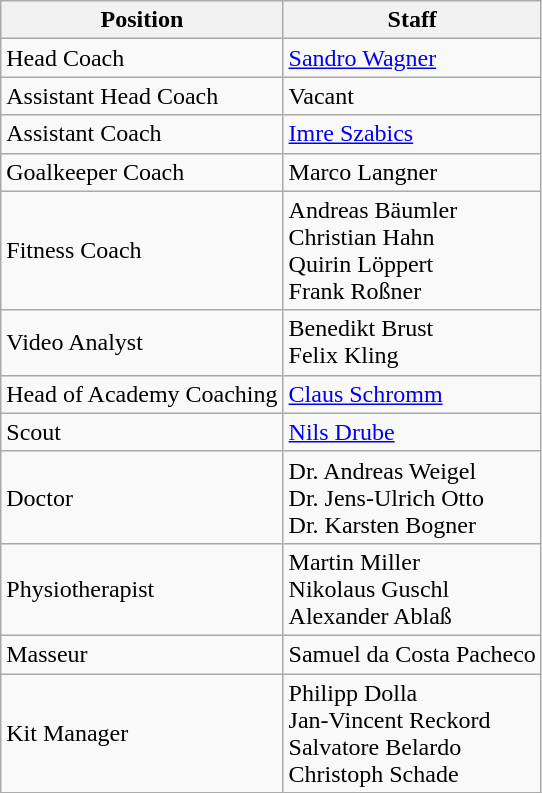<table class="wikitable">
<tr>
<th>Position</th>
<th>Staff</th>
</tr>
<tr>
<td>Head Coach</td>
<td> <a href='#'>Sandro Wagner</a></td>
</tr>
<tr>
<td>Assistant Head Coach</td>
<td>Vacant</td>
</tr>
<tr>
<td>Assistant Coach</td>
<td> <a href='#'>Imre Szabics</a></td>
</tr>
<tr>
<td>Goalkeeper Coach</td>
<td> Marco Langner</td>
</tr>
<tr>
<td>Fitness Coach</td>
<td> Andreas Bäumler <br>  Christian Hahn <br>  Quirin Löppert <br>  Frank Roßner</td>
</tr>
<tr>
<td>Video Analyst</td>
<td> Benedikt Brust <br>  Felix Kling</td>
</tr>
<tr>
<td>Head of Academy Coaching</td>
<td> <a href='#'>Claus Schromm</a></td>
</tr>
<tr>
<td>Scout</td>
<td> <a href='#'>Nils Drube</a></td>
</tr>
<tr>
<td>Doctor</td>
<td> Dr. Andreas Weigel <br>  Dr. Jens-Ulrich Otto <br>  Dr. Karsten Bogner</td>
</tr>
<tr>
<td>Physiotherapist</td>
<td> Martin Miller <br>  Nikolaus Guschl <br>   Alexander Ablaß</td>
</tr>
<tr>
<td>Masseur</td>
<td> Samuel da Costa Pacheco</td>
</tr>
<tr>
<td>Kit Manager</td>
<td> Philipp Dolla  <br>  Jan-Vincent Reckord <br>  Salvatore Belardo  <br>  Christoph Schade</td>
</tr>
</table>
